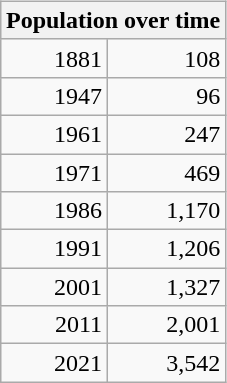<table class="wikitable" style="float:right; clear: right; margin:7px; text-size:80%; text-align:right">
<tr>
<th style="text-align:center;" colspan="2">Population over time</th>
</tr>
<tr>
<td>1881</td>
<td>108</td>
</tr>
<tr>
<td>1947</td>
<td>96</td>
</tr>
<tr>
<td>1961</td>
<td>247</td>
</tr>
<tr>
<td>1971</td>
<td>469</td>
</tr>
<tr>
<td>1986</td>
<td>1,170</td>
</tr>
<tr>
<td>1991</td>
<td>1,206</td>
</tr>
<tr>
<td>2001</td>
<td>1,327</td>
</tr>
<tr>
<td>2011</td>
<td>2,001</td>
</tr>
<tr>
<td>2021</td>
<td>3,542</td>
</tr>
</table>
